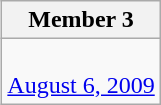<table class=wikitable align=right>
<tr>
<th>Member 3</th>
</tr>
<tr>
<td><br><a href='#'>August 6, 2009</a></td>
</tr>
</table>
